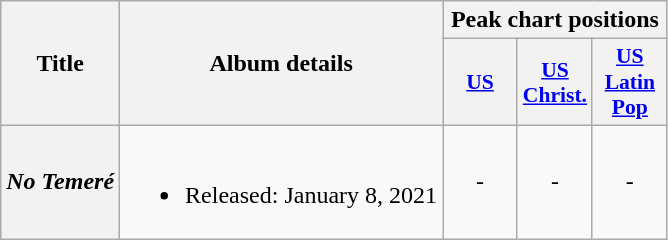<table class="wikitable plainrowheaders" style="text-align:center;">
<tr>
<th scope="col" rowspan="2">Title</th>
<th scope="col" rowspan="2">Album details</th>
<th scope="col" colspan="3">Peak chart positions</th>
</tr>
<tr>
<th style="width:3em; font-size:90%"><a href='#'>US</a><br></th>
<th style="width:3em; font-size:90%"><a href='#'>US<br>Christ.</a><br></th>
<th style="width:3em; font-size:90%"><a href='#'>US Latin Pop</a><br></th>
</tr>
<tr>
<th scope="row"><em>No Temeré</em></th>
<td><br><ul><li>Released: January 8, 2021</li></ul></td>
<td>-</td>
<td>-</td>
<td>-</td>
</tr>
</table>
